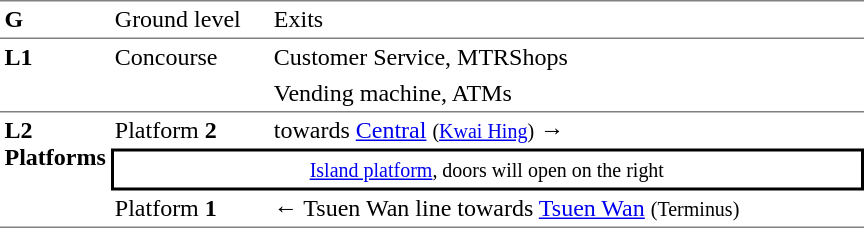<table border=0 cellspacing=0 cellpadding=3>
<tr>
<td style="border-bottom:solid 1px gray;border-top:solid 1px gray;width:50px;vertical-align:top;"><strong>G</strong></td>
<td style="border-top:solid 1px gray;border-bottom:solid 1px gray;width:100px;vertical-align:top;">Ground level</td>
<td style="border-top:solid 1px gray;border-bottom:solid 1px gray;width:390px;vertical-align:top;">Exits</td>
</tr>
<tr>
<td style="border-bottom:solid 1px gray;vertical-align:top;" rowspan=2><strong>L1</strong></td>
<td style="border-bottom:solid 1px gray;vertical-align:top;" rowspan=2>Concourse</td>
<td>Customer Service, MTRShops</td>
</tr>
<tr>
<td style="border-bottom:solid 1px gray;">Vending machine, ATMs</td>
</tr>
<tr>
<td style="border-bottom:solid 1px gray;vertical-align:top;" rowspan=3><strong>L2<br>Platforms</strong></td>
<td>Platform <span><strong>2</strong></span></td>
<td>  towards <a href='#'>Central</a> <small>(<a href='#'>Kwai Hing</a>)</small> →</td>
</tr>
<tr>
<td style="border-top:solid 2px black;border-right:solid 2px black;border-left:solid 2px black;border-bottom:solid 2px black;text-align:center;" colspan=2><small><a href='#'>Island platform</a>, doors will open on the right</small></td>
</tr>
<tr>
<td style="border-bottom:solid 1px gray;">Platform <span><strong>1</strong></span></td>
<td style="border-bottom:solid 1px gray;">←  Tsuen Wan line towards <a href='#'>Tsuen Wan</a> <small>(Terminus)</small></td>
</tr>
</table>
